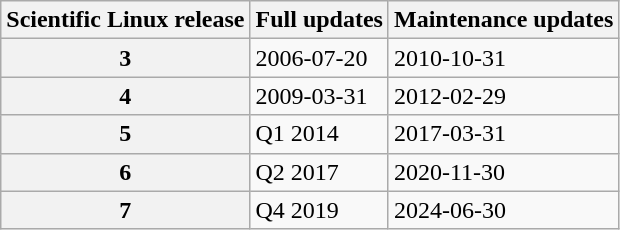<table class="wikitable">
<tr>
<th>Scientific Linux release</th>
<th>Full updates</th>
<th>Maintenance updates</th>
</tr>
<tr>
<th>3</th>
<td>2006-07-20</td>
<td>2010-10-31</td>
</tr>
<tr>
<th>4</th>
<td>2009-03-31</td>
<td>2012-02-29</td>
</tr>
<tr>
<th>5</th>
<td>Q1 2014</td>
<td>2017-03-31</td>
</tr>
<tr>
<th>6</th>
<td>Q2 2017</td>
<td>2020-11-30</td>
</tr>
<tr>
<th>7</th>
<td>Q4 2019</td>
<td>2024-06-30</td>
</tr>
</table>
